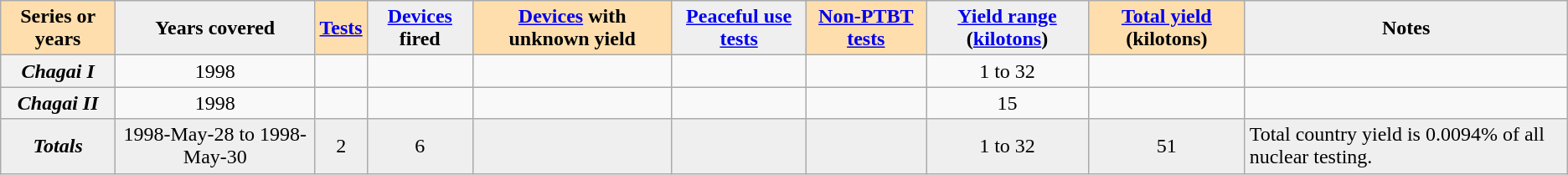<table class="wikitable sortable" style="text-align:center;">
<tr>
<th style="background:#ffdead;">Series or years</th>
<th style="background:#efefef;">Years covered</th>
<th style="background:#ffdead;"><a href='#'>Tests</a></th>
<th style="background:#efefef;"><a href='#'>Devices</a> fired</th>
<th style="background:#ffdead;"><a href='#'>Devices</a> with unknown yield</th>
<th style="background:#efefef;"><a href='#'>Peaceful use tests</a></th>
<th style="background:#ffdead;"><a href='#'>Non-PTBT tests</a></th>
<th style="background:#efefef;" class="unsortable"><a href='#'>Yield range</a> (<a href='#'>kilotons</a>) </th>
<th style="background:#ffdead;"><a href='#'>Total yield</a> (kilotons) </th>
<th style="background:#efefef; text-align:center;" class="unsortable">Notes</th>
</tr>
<tr>
<th><em>Chagai I</em></th>
<td>1998</td>
<td></td>
<td></td>
<td></td>
<td></td>
<td></td>
<td>1 to 32</td>
<td></td>
<td style="text-align:left;"></td>
</tr>
<tr>
<th><em>Chagai II</em></th>
<td>1998</td>
<td></td>
<td></td>
<td></td>
<td></td>
<td></td>
<td>15</td>
<td></td>
<td style="text-align:left;"></td>
</tr>
<tr class="sortbottom">
<th style="background:#efefef;"><em>Totals</em></th>
<td style="background:#efefef;">1998-May-28 to 1998-May-30</td>
<td style="background:#efefef;">2</td>
<td style="background:#efefef;">6</td>
<td style="background:#efefef;"></td>
<td style="background:#efefef;"></td>
<td style="background:#efefef;"></td>
<td style="background:#efefef;">1 to 32</td>
<td style="background:#efefef;">51</td>
<td style="background:#efefef;text-align:left;">Total country yield is 0.0094% of all nuclear testing.</td>
</tr>
</table>
